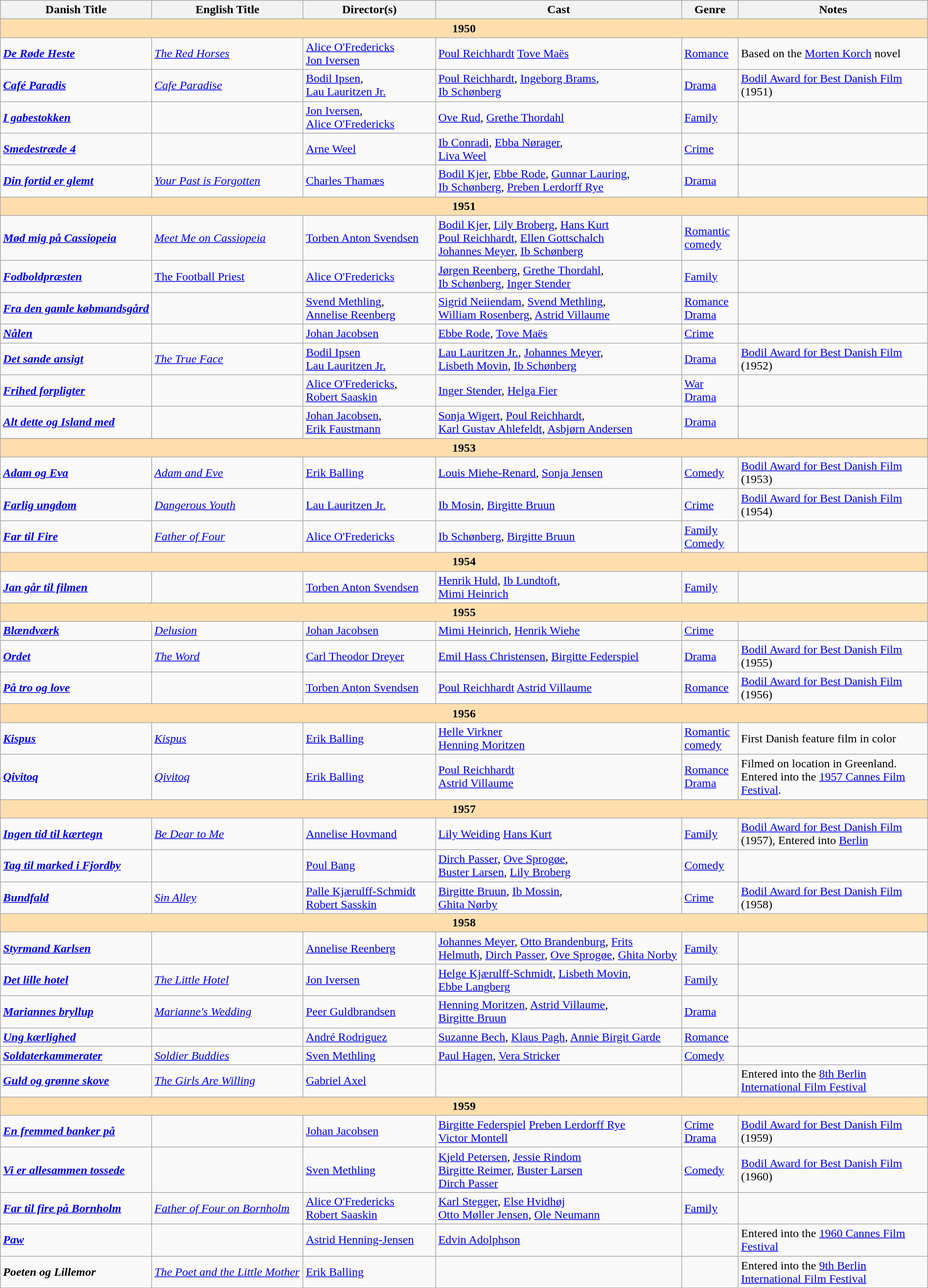<table class="wikitable" width= "100%">
<tr>
<th width=16%>Danish Title</th>
<th width=16%>English Title</th>
<th width=14%>Director(s)</th>
<th width=26%>Cast</th>
<th width=6%>Genre</th>
<th width=20%>Notes</th>
</tr>
<tr>
<td colspan="7" style="text-align:center; background:#ffdead;"><strong>1950</strong></td>
</tr>
<tr>
<td><strong><em><a href='#'>De Røde Heste</a></em></strong></td>
<td><em><a href='#'>The Red Horses</a></em></td>
<td><a href='#'>Alice O'Fredericks</a><br><a href='#'>Jon Iversen</a></td>
<td><a href='#'>Poul Reichhardt</a> <a href='#'>Tove Maës</a></td>
<td><a href='#'>Romance</a></td>
<td>Based on the <a href='#'>Morten Korch</a> novel</td>
</tr>
<tr>
<td><strong><em><a href='#'>Café Paradis</a></em></strong></td>
<td><em><a href='#'>Cafe Paradise</a></em></td>
<td><a href='#'>Bodil Ipsen</a>,<br> <a href='#'>Lau Lauritzen Jr.</a></td>
<td><a href='#'>Poul Reichhardt</a>, <a href='#'>Ingeborg Brams</a>, <br><a href='#'>Ib Schønberg</a></td>
<td><a href='#'>Drama</a></td>
<td><a href='#'>Bodil Award for Best Danish Film</a> (1951)</td>
</tr>
<tr>
<td><strong><em><a href='#'>I gabestokken</a></em></strong></td>
<td></td>
<td><a href='#'>Jon Iversen</a>, <br> <a href='#'>Alice O'Fredericks</a></td>
<td><a href='#'>Ove Rud</a>, <a href='#'>Grethe Thordahl</a></td>
<td><a href='#'>Family</a></td>
<td></td>
</tr>
<tr>
<td><strong><em><a href='#'>Smedestræde 4</a></em></strong></td>
<td></td>
<td><a href='#'>Arne Weel</a></td>
<td><a href='#'>Ib Conradi</a>, <a href='#'>Ebba Nørager</a>, <br> <a href='#'>Liva Weel</a></td>
<td><a href='#'>Crime</a></td>
<td></td>
</tr>
<tr>
<td><strong><em><a href='#'>Din fortid er glemt</a></em></strong></td>
<td><em><a href='#'>Your Past is Forgotten</a></em></td>
<td><a href='#'>Charles Thamæs</a></td>
<td><a href='#'>Bodil Kjer</a>, <a href='#'>Ebbe Rode</a>, <a href='#'>Gunnar Lauring</a>,<br><a href='#'>Ib Schønberg</a>, <a href='#'>Preben Lerdorff Rye</a></td>
<td><a href='#'>Drama</a></td>
<td></td>
</tr>
<tr>
<td colspan="7" style="text-align:center; background:#ffdead;"><strong>1951</strong></td>
</tr>
<tr>
<td><strong><em><a href='#'>Mød mig på Cassiopeia</a></em></strong></td>
<td><em><a href='#'>Meet Me on Cassiopeia</a></em></td>
<td><a href='#'>Torben Anton Svendsen</a></td>
<td><a href='#'>Bodil Kjer</a>, <a href='#'>Lily Broberg</a>, <a href='#'>Hans Kurt</a><br><a href='#'>Poul Reichhardt</a>, <a href='#'>Ellen Gottschalch</a><br><a href='#'>Johannes Meyer</a>, <a href='#'>Ib Schønberg</a></td>
<td><a href='#'>Romantic comedy</a></td>
<td></td>
</tr>
<tr>
<td><strong><em><a href='#'>Fodboldpræsten</a></em></strong></td>
<td><a href='#'>The Football Priest</a></td>
<td><a href='#'>Alice O'Fredericks</a></td>
<td><a href='#'>Jørgen Reenberg</a>, <a href='#'>Grethe Thordahl</a>, <br> <a href='#'>Ib Schønberg</a>, <a href='#'>Inger Stender</a></td>
<td><a href='#'>Family</a></td>
<td></td>
</tr>
<tr>
<td><strong><em><a href='#'>Fra den gamle købmandsgård</a></em></strong></td>
<td></td>
<td><a href='#'>Svend Methling</a>, <br><a href='#'>Annelise Reenberg</a></td>
<td><a href='#'>Sigrid Neiiendam</a>, <a href='#'>Svend Methling</a>, <br><a href='#'>William Rosenberg</a>, <a href='#'>Astrid Villaume</a></td>
<td><a href='#'>Romance</a> <a href='#'>Drama</a></td>
<td></td>
</tr>
<tr>
<td><strong><em><a href='#'>Nålen</a></em></strong></td>
<td></td>
<td><a href='#'>Johan Jacobsen</a></td>
<td><a href='#'>Ebbe Rode</a>, <a href='#'>Tove Maës</a></td>
<td><a href='#'>Crime</a></td>
<td></td>
</tr>
<tr>
<td><strong><em><a href='#'>Det sande ansigt</a></em></strong></td>
<td><em><a href='#'>The True Face</a></em></td>
<td><a href='#'>Bodil Ipsen</a><br> <a href='#'>Lau Lauritzen Jr.</a></td>
<td><a href='#'>Lau Lauritzen Jr.</a>, <a href='#'>Johannes Meyer</a>,<br><a href='#'>Lisbeth Movin</a>, <a href='#'>Ib Schønberg</a></td>
<td><a href='#'>Drama</a></td>
<td><a href='#'>Bodil Award for Best Danish Film</a> (1952)</td>
</tr>
<tr>
<td><strong><em><a href='#'>Frihed forpligter</a></em></strong></td>
<td></td>
<td><a href='#'>Alice O'Fredericks</a>,<br><a href='#'>Robert Saaskin</a></td>
<td><a href='#'>Inger Stender</a>, <a href='#'>Helga Fier</a></td>
<td><a href='#'>War Drama</a></td>
<td></td>
</tr>
<tr>
<td><strong><em><a href='#'>Alt dette og Island med</a></em></strong></td>
<td></td>
<td><a href='#'>Johan Jacobsen</a>, <br><a href='#'>Erik Faustmann</a></td>
<td><a href='#'>Sonja Wigert</a>, <a href='#'>Poul Reichhardt</a>, <br><a href='#'>Karl Gustav Ahlefeldt</a>, <a href='#'>Asbjørn Andersen</a></td>
<td><a href='#'>Drama</a></td>
<td></td>
</tr>
<tr>
</tr>
<tr>
<td colspan="7" style="text-align:center; background:#ffdead;"><strong>1953</strong></td>
</tr>
<tr>
<td><strong><em><a href='#'>Adam og Eva</a></em></strong></td>
<td><em><a href='#'>Adam and Eve</a></em></td>
<td><a href='#'>Erik Balling</a></td>
<td><a href='#'>Louis Miehe-Renard</a>, <a href='#'>Sonja Jensen</a></td>
<td><a href='#'>Comedy</a></td>
<td><a href='#'>Bodil Award for Best Danish Film</a> (1953)</td>
</tr>
<tr>
<td><strong><em><a href='#'>Farlig ungdom</a></em></strong></td>
<td><em><a href='#'>Dangerous Youth</a></em></td>
<td><a href='#'>Lau Lauritzen Jr.</a></td>
<td><a href='#'>Ib Mosin</a>, <a href='#'>Birgitte Bruun</a></td>
<td><a href='#'>Crime</a></td>
<td><a href='#'>Bodil Award for Best Danish Film</a> (1954)</td>
</tr>
<tr>
<td><strong><em><a href='#'>Far til Fire</a></em></strong></td>
<td><em><a href='#'>Father of Four</a></em></td>
<td><a href='#'>Alice O'Fredericks</a></td>
<td><a href='#'>Ib Schønberg</a>, <a href='#'>Birgitte Bruun</a></td>
<td><a href='#'>Family</a><br><a href='#'>Comedy</a></td>
<td></td>
</tr>
<tr>
<td colspan="7" style="text-align:center; background:#ffdead;"><strong>1954</strong></td>
</tr>
<tr>
<td><strong><em><a href='#'>Jan går til filmen</a></em></strong></td>
<td></td>
<td><a href='#'>Torben Anton Svendsen</a></td>
<td><a href='#'>Henrik Huld</a>, <a href='#'>Ib Lundtoft</a>,<br><a href='#'>Mimi Heinrich</a></td>
<td><a href='#'>Family</a></td>
<td></td>
</tr>
<tr>
<td colspan="7" style="text-align:center; background:#ffdead;"><strong>1955</strong></td>
</tr>
<tr>
<td><strong><em><a href='#'>Blændværk</a></em></strong></td>
<td><em><a href='#'>Delusion</a></em></td>
<td><a href='#'>Johan Jacobsen</a></td>
<td><a href='#'>Mimi Heinrich</a>, <a href='#'>Henrik Wiehe</a></td>
<td><a href='#'>Crime</a></td>
<td></td>
</tr>
<tr>
<td><strong><em><a href='#'>Ordet</a></em></strong></td>
<td><em><a href='#'>The Word</a></em></td>
<td><a href='#'>Carl Theodor Dreyer</a></td>
<td><a href='#'>Emil Hass Christensen</a>, <a href='#'>Birgitte Federspiel</a></td>
<td><a href='#'>Drama</a></td>
<td><a href='#'>Bodil Award for Best Danish Film</a> (1955)</td>
</tr>
<tr>
<td><strong><em><a href='#'>På tro og love</a></em></strong></td>
<td></td>
<td><a href='#'>Torben Anton Svendsen</a></td>
<td><a href='#'>Poul Reichhardt</a> <a href='#'>Astrid Villaume</a></td>
<td><a href='#'>Romance</a></td>
<td><a href='#'>Bodil Award for Best Danish Film</a> (1956)</td>
</tr>
<tr>
<td colspan="7" style="text-align:center; background:#ffdead;"><strong>1956</strong></td>
</tr>
<tr>
<td><strong><em><a href='#'>Kispus</a></em></strong></td>
<td><em><a href='#'>Kispus</a></em></td>
<td><a href='#'>Erik Balling</a></td>
<td><a href='#'>Helle Virkner</a><br><a href='#'>Henning Moritzen</a></td>
<td><a href='#'>Romantic comedy</a></td>
<td>First Danish feature film in color</td>
</tr>
<tr>
<td><strong><em><a href='#'>Qivitoq</a></em></strong></td>
<td><em><a href='#'>Qivitoq</a></em></td>
<td><a href='#'>Erik Balling</a></td>
<td><a href='#'>Poul Reichhardt</a><br><a href='#'>Astrid Villaume</a></td>
<td><a href='#'>Romance</a> <a href='#'>Drama</a></td>
<td>Filmed on location in Greenland. Entered into the <a href='#'>1957 Cannes Film Festival</a>.</td>
</tr>
<tr>
<td colspan="7" style="text-align:center; background:#ffdead;"><strong>1957</strong></td>
</tr>
<tr>
<td><strong><em><a href='#'>Ingen tid til kærtegn</a></em></strong></td>
<td><em><a href='#'>Be Dear to Me</a></em></td>
<td><a href='#'>Annelise Hovmand</a></td>
<td><a href='#'>Lily Weiding</a> <a href='#'>Hans Kurt</a></td>
<td><a href='#'>Family</a></td>
<td><a href='#'>Bodil Award for Best Danish Film</a> (1957), Entered into <a href='#'>Berlin</a></td>
</tr>
<tr>
<td><strong><em><a href='#'>Tag til marked i Fjordby</a></em></strong></td>
<td></td>
<td><a href='#'>Poul Bang</a></td>
<td><a href='#'>Dirch Passer</a>, <a href='#'>Ove Sprogøe</a>, <br> <a href='#'>Buster Larsen</a>, <a href='#'>Lily Broberg</a></td>
<td><a href='#'>Comedy</a></td>
<td></td>
</tr>
<tr>
<td><strong><em><a href='#'>Bundfald</a></em></strong></td>
<td><em><a href='#'>Sin Alley</a></em></td>
<td><a href='#'>Palle Kjærulff-Schmidt</a><br><a href='#'>Robert Sasskin</a></td>
<td><a href='#'>Birgitte Bruun</a>, <a href='#'>Ib Mossin</a>, <br><a href='#'>Ghita Nørby</a></td>
<td><a href='#'>Crime</a></td>
<td><a href='#'>Bodil Award for Best Danish Film</a> (1958)</td>
</tr>
<tr>
<td colspan="7" style="text-align:center; background:#ffdead;"><strong>1958</strong></td>
</tr>
<tr>
<td><strong><em><a href='#'>Styrmand Karlsen</a></em></strong></td>
<td></td>
<td><a href='#'>Annelise Reenberg</a></td>
<td><a href='#'>Johannes Meyer</a>, <a href='#'>Otto Brandenburg</a>, <a href='#'>Frits Helmuth</a>, <a href='#'>Dirch Passer</a>, <a href='#'>Ove Sprogøe</a>, <a href='#'>Ghita Norby</a></td>
<td><a href='#'>Family</a></td>
<td></td>
</tr>
<tr>
<td><strong><em><a href='#'>Det lille hotel</a></em></strong></td>
<td><em><a href='#'>The Little Hotel</a></em></td>
<td><a href='#'>Jon Iversen</a></td>
<td><a href='#'>Helge Kjærulff-Schmidt</a>, <a href='#'>Lisbeth Movin</a>,<br><a href='#'>Ebbe Langberg</a></td>
<td><a href='#'>Family</a></td>
<td></td>
</tr>
<tr>
<td><strong><em><a href='#'>Mariannes bryllup</a></em></strong></td>
<td><em><a href='#'>Marianne's Wedding</a></em></td>
<td><a href='#'>Peer Guldbrandsen</a></td>
<td><a href='#'>Henning Moritzen</a>, <a href='#'>Astrid Villaume</a>, <br><a href='#'>Birgitte Bruun</a></td>
<td><a href='#'>Drama</a></td>
<td></td>
</tr>
<tr>
<td><strong><em><a href='#'>Ung kærlighed</a></em></strong></td>
<td></td>
<td><a href='#'>André Rodriguez</a></td>
<td><a href='#'>Suzanne Bech</a>, <a href='#'>Klaus Pagh</a>, <a href='#'>Annie Birgit Garde</a></td>
<td><a href='#'>Romance</a></td>
<td></td>
</tr>
<tr>
<td><strong><em><a href='#'>Soldaterkammerater</a></em></strong></td>
<td><em><a href='#'>Soldier Buddies</a></em></td>
<td><a href='#'>Sven Methling</a></td>
<td><a href='#'>Paul Hagen</a>, <a href='#'>Vera Stricker</a></td>
<td><a href='#'>Comedy</a></td>
<td></td>
</tr>
<tr>
<td><strong><em><a href='#'>Guld og grønne skove</a></em></strong></td>
<td><em><a href='#'>The Girls Are Willing</a></em></td>
<td><a href='#'>Gabriel Axel</a></td>
<td></td>
<td></td>
<td>Entered into the <a href='#'>8th Berlin International Film Festival</a></td>
</tr>
<tr>
<td colspan="7" style="text-align:center; background:#ffdead;"><strong>1959</strong></td>
</tr>
<tr>
<td><strong><em><a href='#'>En fremmed banker på</a></em></strong></td>
<td></td>
<td><a href='#'>Johan Jacobsen</a></td>
<td><a href='#'>Birgitte Federspiel</a> <a href='#'>Preben Lerdorff Rye</a><br><a href='#'>Victor Montell</a></td>
<td><a href='#'>Crime</a> <a href='#'>Drama</a></td>
<td><a href='#'>Bodil Award for Best Danish Film</a> (1959)</td>
</tr>
<tr>
<td><strong><em><a href='#'>Vi er allesammen tossede</a></em></strong></td>
<td></td>
<td><a href='#'>Sven Methling</a></td>
<td><a href='#'>Kjeld Petersen</a>, <a href='#'>Jessie Rindom</a><br><a href='#'>Birgitte Reimer</a>, <a href='#'>Buster Larsen</a><br><a href='#'>Dirch Passer</a></td>
<td><a href='#'>Comedy</a></td>
<td><a href='#'>Bodil Award for Best Danish Film</a> (1960)</td>
</tr>
<tr>
<td><strong><em><a href='#'>Far til fire på Bornholm</a></em></strong></td>
<td><em><a href='#'>Father of Four on Bornholm</a></em></td>
<td><a href='#'>Alice O'Fredericks</a><br><a href='#'>Robert Saaskin</a></td>
<td><a href='#'>Karl Stegger</a>, <a href='#'>Else Hvidhøj</a><br><a href='#'>Otto Møller Jensen</a>, <a href='#'>Ole Neumann</a></td>
<td><a href='#'>Family</a></td>
<td></td>
</tr>
<tr>
<td><strong><em><a href='#'>Paw</a></em></strong></td>
<td></td>
<td><a href='#'>Astrid Henning-Jensen</a></td>
<td><a href='#'>Edvin Adolphson</a></td>
<td></td>
<td>Entered into the <a href='#'>1960 Cannes Film Festival</a></td>
</tr>
<tr>
<td><strong><em>Poeten og Lillemor</em></strong></td>
<td><em><a href='#'>The Poet and the Little Mother</a></em></td>
<td><a href='#'>Erik Balling</a></td>
<td></td>
<td></td>
<td>Entered into the <a href='#'>9th Berlin International Film Festival</a></td>
</tr>
<tr>
</tr>
</table>
